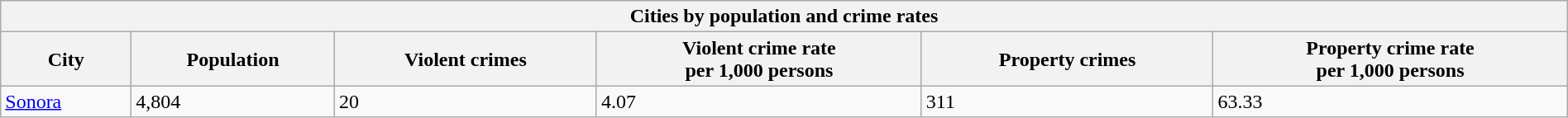<table class="wikitable collapsible collapsed sortable" style="width: 100%;">
<tr>
<th colspan="9">Cities by population and crime rates</th>
</tr>
<tr>
<th>City</th>
<th data-sort-type="number">Population</th>
<th data-sort-type="number">Violent crimes</th>
<th data-sort-type="number">Violent crime rate<br>per 1,000 persons</th>
<th data-sort-type="number">Property crimes</th>
<th data-sort-type="number">Property crime rate<br>per 1,000 persons</th>
</tr>
<tr>
<td><a href='#'>Sonora</a></td>
<td>4,804</td>
<td>20</td>
<td>4.07</td>
<td>311</td>
<td>63.33</td>
</tr>
</table>
